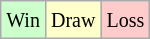<table class="wikitable">
<tr>
<td style="background-color: #CCFFCC;"><small>Win</small></td>
<td style="background-color: #FFFFCC;"><small>Draw</small></td>
<td style="background-color: #FFCCCC;"><small>Loss</small></td>
</tr>
</table>
